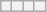<table class="wikitable">
<tr>
<th></th>
<th></th>
<th></th>
<th></th>
</tr>
</table>
